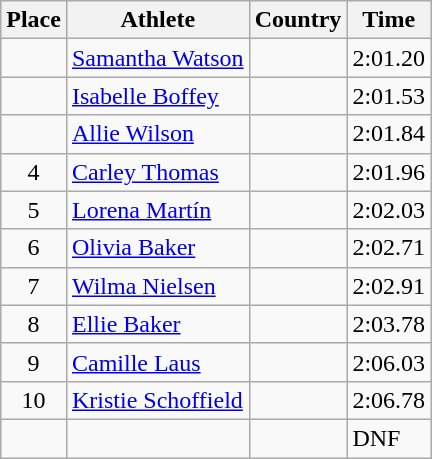<table class="wikitable">
<tr>
<th>Place</th>
<th>Athlete</th>
<th>Country</th>
<th>Time</th>
</tr>
<tr>
<td align=center></td>
<td><a href='#'>Samantha Watson</a></td>
<td></td>
<td>2:01.20</td>
</tr>
<tr>
<td align=center></td>
<td><a href='#'>Isabelle Boffey</a></td>
<td></td>
<td>2:01.53</td>
</tr>
<tr>
<td align=center></td>
<td><a href='#'>Allie Wilson</a></td>
<td></td>
<td>2:01.84</td>
</tr>
<tr>
<td align=center>4</td>
<td><a href='#'>Carley Thomas</a></td>
<td></td>
<td>2:01.96</td>
</tr>
<tr>
<td align=center>5</td>
<td><a href='#'>Lorena Martín</a></td>
<td></td>
<td>2:02.03</td>
</tr>
<tr>
<td align=center>6</td>
<td><a href='#'>Olivia Baker</a></td>
<td></td>
<td>2:02.71</td>
</tr>
<tr>
<td align=center>7</td>
<td><a href='#'>Wilma Nielsen</a></td>
<td></td>
<td>2:02.91</td>
</tr>
<tr>
<td align=center>8</td>
<td><a href='#'>Ellie Baker</a></td>
<td></td>
<td>2:03.78</td>
</tr>
<tr>
<td align=center>9</td>
<td><a href='#'>Camille Laus</a></td>
<td></td>
<td>2:06.03</td>
</tr>
<tr>
<td align=center>10</td>
<td><a href='#'>Kristie Schoffield</a></td>
<td></td>
<td>2:06.78</td>
</tr>
<tr>
<td align=center></td>
<td></td>
<td></td>
<td>DNF</td>
</tr>
</table>
